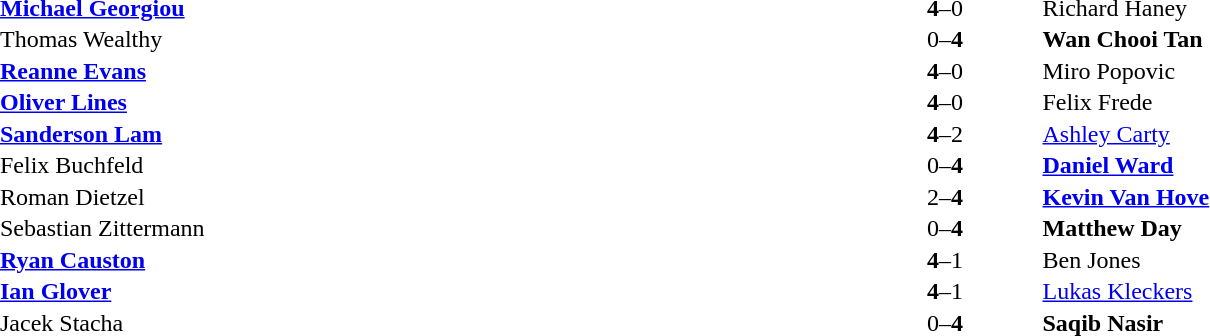<table width="100%" cellspacing="1">
<tr>
<th width=45%></th>
<th width=10%></th>
<th width=45%></th>
</tr>
<tr>
<td> <strong><a href='#'>Michael Georgiou</a></strong></td>
<td align="center"><strong>4</strong>–0</td>
<td> Richard Haney</td>
</tr>
<tr>
<td> Thomas Wealthy</td>
<td align="center">0–<strong>4</strong></td>
<td> <strong>Wan Chooi Tan</strong></td>
</tr>
<tr>
<td> <strong><a href='#'>Reanne Evans</a></strong></td>
<td align="center"><strong>4</strong>–0</td>
<td> Miro Popovic</td>
</tr>
<tr>
<td> <strong><a href='#'>Oliver Lines</a></strong></td>
<td align="center"><strong>4</strong>–0</td>
<td> Felix Frede</td>
</tr>
<tr>
<td> <strong><a href='#'>Sanderson Lam</a></strong></td>
<td align="center"><strong>4</strong>–2</td>
<td> <a href='#'>Ashley Carty</a></td>
</tr>
<tr>
<td> Felix Buchfeld</td>
<td align="center">0–<strong>4</strong></td>
<td> <strong><a href='#'>Daniel Ward</a></strong></td>
</tr>
<tr>
<td> Roman Dietzel</td>
<td align="center">2–<strong>4</strong></td>
<td> <strong><a href='#'>Kevin Van Hove</a></strong></td>
</tr>
<tr>
<td> Sebastian Zittermann</td>
<td align="center">0–<strong>4</strong></td>
<td> <strong>Matthew Day</strong></td>
</tr>
<tr>
<td> <strong><a href='#'>Ryan Causton</a></strong></td>
<td align="center"><strong>4</strong>–1</td>
<td> Ben Jones</td>
</tr>
<tr>
<td> <strong><a href='#'>Ian Glover</a></strong></td>
<td align="center"><strong>4</strong>–1</td>
<td> <a href='#'>Lukas Kleckers</a></td>
</tr>
<tr>
<td> Jacek Stacha</td>
<td align="center">0–<strong>4</strong></td>
<td> <strong>Saqib Nasir</strong></td>
</tr>
</table>
